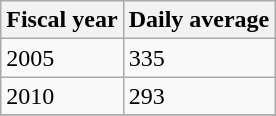<table class="wikitable">
<tr>
<th>Fiscal year</th>
<th>Daily average</th>
</tr>
<tr>
<td>2005</td>
<td>335</td>
</tr>
<tr>
<td>2010</td>
<td>293</td>
</tr>
<tr>
</tr>
</table>
